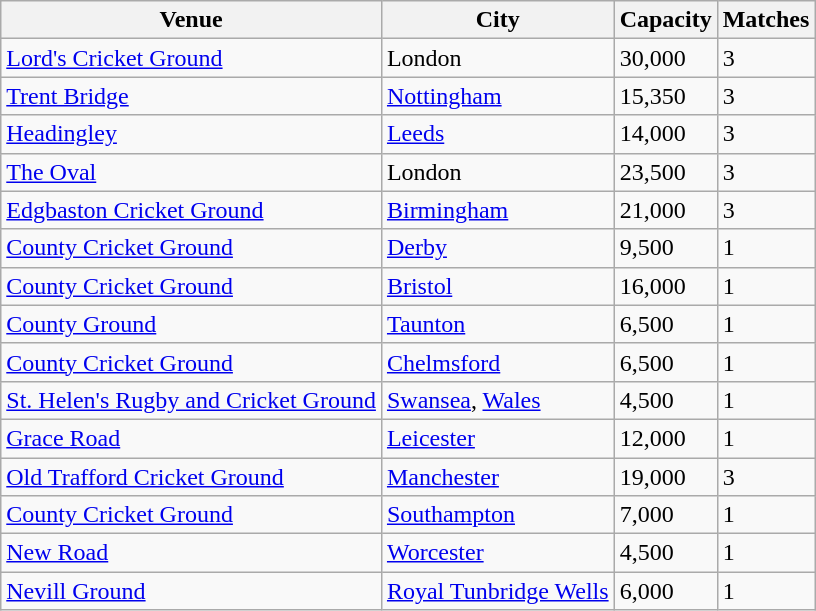<table class="wikitable">
<tr>
<th>Venue</th>
<th>City</th>
<th>Capacity</th>
<th>Matches</th>
</tr>
<tr>
<td><a href='#'>Lord's Cricket Ground</a></td>
<td>London</td>
<td>30,000</td>
<td>3</td>
</tr>
<tr>
<td><a href='#'>Trent Bridge</a></td>
<td><a href='#'>Nottingham</a></td>
<td>15,350</td>
<td>3</td>
</tr>
<tr>
<td><a href='#'>Headingley</a></td>
<td><a href='#'>Leeds</a></td>
<td>14,000</td>
<td>3</td>
</tr>
<tr>
<td><a href='#'>The Oval</a></td>
<td>London</td>
<td>23,500</td>
<td>3</td>
</tr>
<tr>
<td><a href='#'>Edgbaston Cricket Ground</a></td>
<td><a href='#'>Birmingham</a></td>
<td>21,000</td>
<td>3</td>
</tr>
<tr>
<td><a href='#'>County Cricket Ground</a></td>
<td><a href='#'>Derby</a></td>
<td>9,500</td>
<td>1</td>
</tr>
<tr>
<td><a href='#'>County Cricket Ground</a></td>
<td><a href='#'>Bristol</a></td>
<td>16,000</td>
<td>1</td>
</tr>
<tr>
<td><a href='#'>County Ground</a></td>
<td><a href='#'>Taunton</a></td>
<td>6,500</td>
<td>1</td>
</tr>
<tr>
<td><a href='#'>County Cricket Ground</a></td>
<td><a href='#'>Chelmsford</a></td>
<td>6,500</td>
<td>1</td>
</tr>
<tr>
<td><a href='#'>St. Helen's Rugby and Cricket Ground</a></td>
<td><a href='#'>Swansea</a>, <a href='#'>Wales</a></td>
<td>4,500</td>
<td>1</td>
</tr>
<tr>
<td><a href='#'>Grace Road</a></td>
<td><a href='#'>Leicester</a></td>
<td>12,000</td>
<td>1</td>
</tr>
<tr>
<td><a href='#'>Old Trafford Cricket Ground</a></td>
<td><a href='#'>Manchester</a></td>
<td>19,000</td>
<td>3</td>
</tr>
<tr>
<td><a href='#'>County Cricket Ground</a></td>
<td><a href='#'>Southampton</a></td>
<td>7,000</td>
<td>1</td>
</tr>
<tr>
<td><a href='#'>New Road</a></td>
<td><a href='#'>Worcester</a></td>
<td>4,500</td>
<td>1</td>
</tr>
<tr>
<td><a href='#'>Nevill Ground</a></td>
<td><a href='#'>Royal Tunbridge Wells</a></td>
<td>6,000</td>
<td>1</td>
</tr>
</table>
